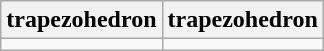<table class=wikitable>
<tr>
<th> trapezohedron</th>
<th> trapezohedron</th>
</tr>
<tr>
<td></td>
<td></td>
</tr>
</table>
